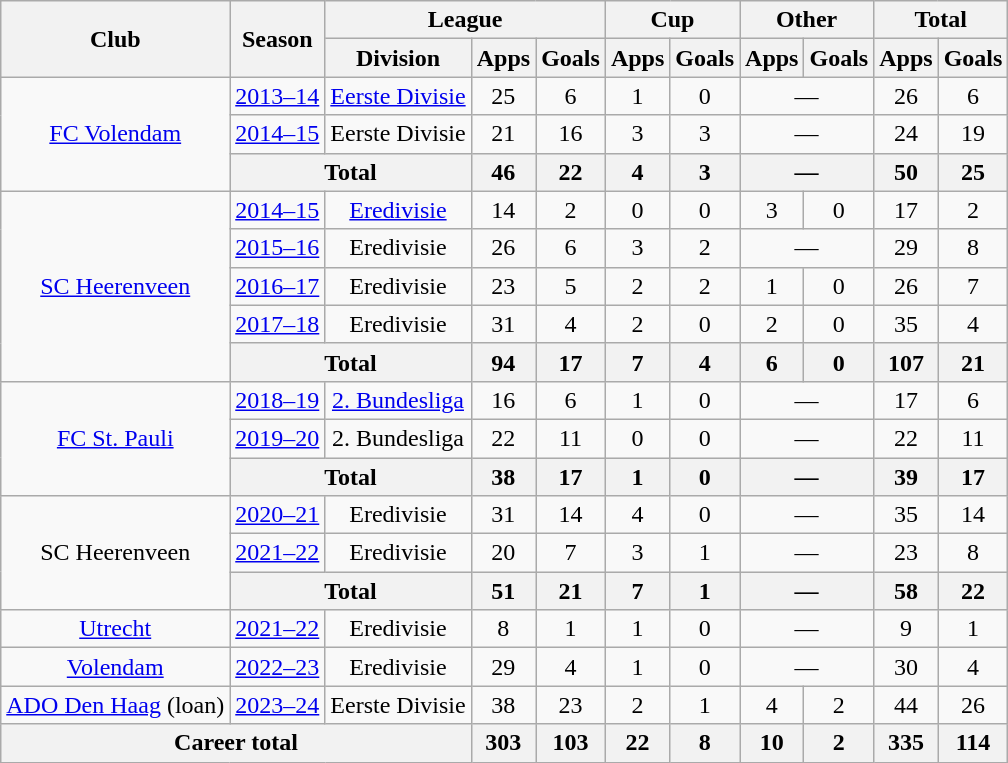<table class="wikitable" style="text-align:center">
<tr>
<th rowspan="2">Club</th>
<th rowspan="2">Season</th>
<th colspan="3">League</th>
<th colspan="2">Cup</th>
<th colspan="2">Other</th>
<th colspan="2">Total</th>
</tr>
<tr>
<th>Division</th>
<th>Apps</th>
<th>Goals</th>
<th>Apps</th>
<th>Goals</th>
<th>Apps</th>
<th>Goals</th>
<th>Apps</th>
<th>Goals</th>
</tr>
<tr>
<td rowspan="3"><a href='#'>FC Volendam</a></td>
<td><a href='#'>2013–14</a></td>
<td><a href='#'>Eerste Divisie</a></td>
<td>25</td>
<td>6</td>
<td>1</td>
<td>0</td>
<td colspan="2">—</td>
<td>26</td>
<td>6</td>
</tr>
<tr>
<td><a href='#'>2014–15</a></td>
<td>Eerste Divisie</td>
<td>21</td>
<td>16</td>
<td>3</td>
<td>3</td>
<td colspan="2">—</td>
<td>24</td>
<td>19</td>
</tr>
<tr>
<th colspan="2">Total</th>
<th>46</th>
<th>22</th>
<th>4</th>
<th>3</th>
<th colspan="2">—</th>
<th>50</th>
<th>25</th>
</tr>
<tr>
<td rowspan="5"><a href='#'>SC Heerenveen</a></td>
<td><a href='#'>2014–15</a></td>
<td><a href='#'>Eredivisie</a></td>
<td>14</td>
<td>2</td>
<td>0</td>
<td>0</td>
<td>3</td>
<td>0</td>
<td>17</td>
<td>2</td>
</tr>
<tr>
<td><a href='#'>2015–16</a></td>
<td>Eredivisie</td>
<td>26</td>
<td>6</td>
<td>3</td>
<td>2</td>
<td colspan="2">—</td>
<td>29</td>
<td>8</td>
</tr>
<tr>
<td><a href='#'>2016–17</a></td>
<td>Eredivisie</td>
<td>23</td>
<td>5</td>
<td>2</td>
<td>2</td>
<td>1</td>
<td>0</td>
<td>26</td>
<td>7</td>
</tr>
<tr>
<td><a href='#'>2017–18</a></td>
<td>Eredivisie</td>
<td>31</td>
<td>4</td>
<td>2</td>
<td>0</td>
<td>2</td>
<td>0</td>
<td>35</td>
<td>4</td>
</tr>
<tr>
<th colspan="2">Total</th>
<th>94</th>
<th>17</th>
<th>7</th>
<th>4</th>
<th>6</th>
<th>0</th>
<th>107</th>
<th>21</th>
</tr>
<tr>
<td rowspan="3"><a href='#'>FC St. Pauli</a></td>
<td><a href='#'>2018–19</a></td>
<td><a href='#'>2. Bundesliga</a></td>
<td>16</td>
<td>6</td>
<td>1</td>
<td>0</td>
<td colspan="2">—</td>
<td>17</td>
<td>6</td>
</tr>
<tr>
<td><a href='#'>2019–20</a></td>
<td>2. Bundesliga</td>
<td>22</td>
<td>11</td>
<td>0</td>
<td>0</td>
<td colspan="2">—</td>
<td>22</td>
<td>11</td>
</tr>
<tr>
<th colspan="2">Total</th>
<th>38</th>
<th>17</th>
<th>1</th>
<th>0</th>
<th colspan="2">—</th>
<th>39</th>
<th>17</th>
</tr>
<tr>
<td rowspan="3">SC Heerenveen</td>
<td><a href='#'>2020–21</a></td>
<td>Eredivisie</td>
<td>31</td>
<td>14</td>
<td>4</td>
<td>0</td>
<td colspan="2">—</td>
<td>35</td>
<td>14</td>
</tr>
<tr>
<td><a href='#'>2021–22</a></td>
<td>Eredivisie</td>
<td>20</td>
<td>7</td>
<td>3</td>
<td>1</td>
<td colspan="2">—</td>
<td>23</td>
<td>8</td>
</tr>
<tr>
<th colspan="2">Total</th>
<th>51</th>
<th>21</th>
<th>7</th>
<th>1</th>
<th colspan="2">—</th>
<th>58</th>
<th>22</th>
</tr>
<tr>
<td><a href='#'>Utrecht</a></td>
<td><a href='#'>2021–22</a></td>
<td>Eredivisie</td>
<td>8</td>
<td>1</td>
<td>1</td>
<td>0</td>
<td colspan="2">—</td>
<td>9</td>
<td>1</td>
</tr>
<tr>
<td><a href='#'>Volendam</a></td>
<td><a href='#'>2022–23</a></td>
<td>Eredivisie</td>
<td>29</td>
<td>4</td>
<td>1</td>
<td>0</td>
<td colspan="2">—</td>
<td>30</td>
<td>4</td>
</tr>
<tr>
<td><a href='#'>ADO Den Haag</a> (loan)</td>
<td><a href='#'>2023–24</a></td>
<td>Eerste Divisie</td>
<td>38</td>
<td>23</td>
<td>2</td>
<td>1</td>
<td>4</td>
<td>2</td>
<td>44</td>
<td>26</td>
</tr>
<tr>
<th colspan="3">Career total</th>
<th>303</th>
<th>103</th>
<th>22</th>
<th>8</th>
<th>10</th>
<th>2</th>
<th>335</th>
<th>114</th>
</tr>
</table>
